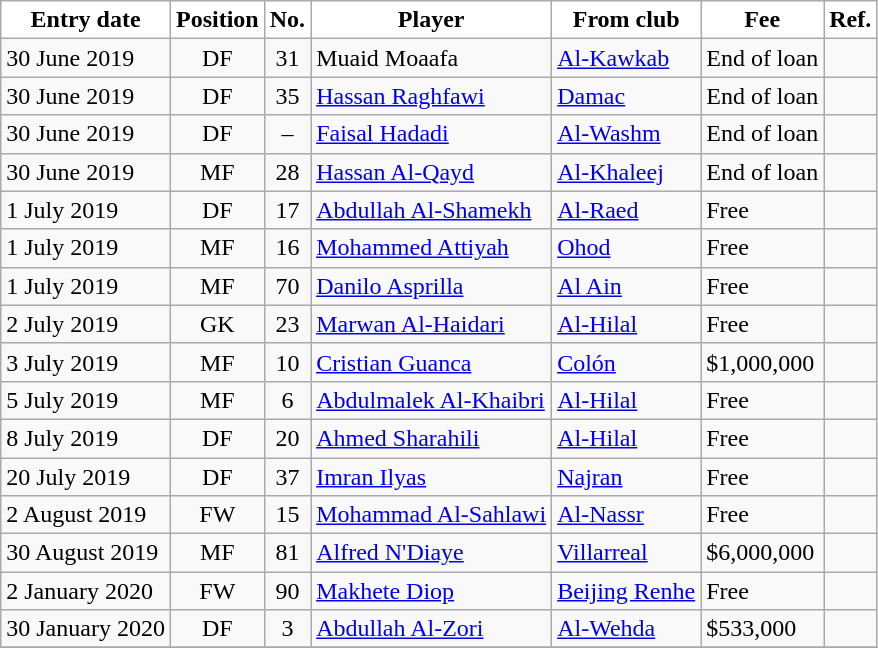<table class="wikitable sortable">
<tr>
<th style="background:white; color:black;"><strong>Entry date</strong></th>
<th style="background:white; color:black;"><strong>Position</strong></th>
<th style="background:white; color:black;"><strong>No.</strong></th>
<th style="background:white; color:black;"><strong>Player</strong></th>
<th style="background:white; color:black;"><strong>From club</strong></th>
<th style="background:white; color:black;"><strong>Fee</strong></th>
<th style="background:white; color:black;"><strong>Ref.</strong></th>
</tr>
<tr>
<td>30 June 2019</td>
<td style="text-align:center;">DF</td>
<td style="text-align:center;">31</td>
<td style="text-align:left;"> Muaid Moaafa</td>
<td style="text-align:left;"> <a href='#'>Al-Kawkab</a></td>
<td>End of loan</td>
<td></td>
</tr>
<tr>
<td>30 June 2019</td>
<td style="text-align:center;">DF</td>
<td style="text-align:center;">35</td>
<td style="text-align:left;"> <a href='#'>Hassan Raghfawi</a></td>
<td style="text-align:left;"> <a href='#'>Damac</a></td>
<td>End of loan</td>
<td></td>
</tr>
<tr>
<td>30 June 2019</td>
<td style="text-align:center;">DF</td>
<td style="text-align:center;">–</td>
<td style="text-align:left;"> <a href='#'>Faisal Hadadi</a></td>
<td style="text-align:left;"> <a href='#'>Al-Washm</a></td>
<td>End of loan</td>
<td></td>
</tr>
<tr>
<td>30 June 2019</td>
<td style="text-align:center;">MF</td>
<td style="text-align:center;">28</td>
<td style="text-align:left;"> <a href='#'>Hassan Al-Qayd</a></td>
<td style="text-align:left;"> <a href='#'>Al-Khaleej</a></td>
<td>End of loan</td>
<td></td>
</tr>
<tr>
<td>1 July 2019</td>
<td style="text-align:center;">DF</td>
<td style="text-align:center;">17</td>
<td style="text-align:left;"> <a href='#'>Abdullah Al-Shamekh</a></td>
<td style="text-align:left;"> <a href='#'>Al-Raed</a></td>
<td>Free</td>
<td></td>
</tr>
<tr>
<td>1 July 2019</td>
<td style="text-align:center;">MF</td>
<td style="text-align:center;">16</td>
<td style="text-align:left;"> <a href='#'>Mohammed Attiyah</a></td>
<td style="text-align:left;"> <a href='#'>Ohod</a></td>
<td>Free</td>
<td></td>
</tr>
<tr>
<td>1 July 2019</td>
<td style="text-align:center;">MF</td>
<td style="text-align:center;">70</td>
<td style="text-align:left;"> <a href='#'>Danilo Asprilla</a></td>
<td style="text-align:left;"> <a href='#'>Al Ain</a></td>
<td>Free</td>
<td></td>
</tr>
<tr>
<td>2 July 2019</td>
<td style="text-align:center;">GK</td>
<td style="text-align:center;">23</td>
<td style="text-align:left;"> <a href='#'>Marwan Al-Haidari</a></td>
<td style="text-align:left;"> <a href='#'>Al-Hilal</a></td>
<td>Free</td>
<td></td>
</tr>
<tr>
<td>3 July 2019</td>
<td style="text-align:center;">MF</td>
<td style="text-align:center;">10</td>
<td style="text-align:left;"> <a href='#'>Cristian Guanca</a></td>
<td style="text-align:left;"> <a href='#'>Colón</a></td>
<td>$1,000,000</td>
<td></td>
</tr>
<tr>
<td>5 July 2019</td>
<td style="text-align:center;">MF</td>
<td style="text-align:center;">6</td>
<td style="text-align:left;"> <a href='#'>Abdulmalek Al-Khaibri</a></td>
<td style="text-align:left;"> <a href='#'>Al-Hilal</a></td>
<td>Free</td>
<td></td>
</tr>
<tr>
<td>8 July 2019</td>
<td style="text-align:center;">DF</td>
<td style="text-align:center;">20</td>
<td style="text-align:left;"> <a href='#'>Ahmed Sharahili</a></td>
<td style="text-align:left;"> <a href='#'>Al-Hilal</a></td>
<td>Free</td>
<td></td>
</tr>
<tr>
<td>20 July 2019</td>
<td style="text-align:center;">DF</td>
<td style="text-align:center;">37</td>
<td style="text-align:left;"> <a href='#'>Imran Ilyas</a></td>
<td style="text-align:left;"> <a href='#'>Najran</a></td>
<td>Free</td>
<td></td>
</tr>
<tr>
<td>2 August 2019</td>
<td style="text-align:center;">FW</td>
<td style="text-align:center;">15</td>
<td style="text-align:left;"> <a href='#'>Mohammad Al-Sahlawi</a></td>
<td style="text-align:left;"> <a href='#'>Al-Nassr</a></td>
<td>Free</td>
<td></td>
</tr>
<tr>
<td>30 August 2019</td>
<td style="text-align:center;">MF</td>
<td style="text-align:center;">81</td>
<td style="text-align:left;"> <a href='#'>Alfred N'Diaye</a></td>
<td style="text-align:left;"> <a href='#'>Villarreal</a></td>
<td>$6,000,000</td>
<td></td>
</tr>
<tr>
<td>2 January 2020</td>
<td style="text-align:center;">FW</td>
<td style="text-align:center;">90</td>
<td style="text-align:left;"> <a href='#'>Makhete Diop</a></td>
<td style="text-align:left;"> <a href='#'>Beijing Renhe</a></td>
<td>Free</td>
<td></td>
</tr>
<tr>
<td>30 January 2020</td>
<td style="text-align:center;">DF</td>
<td style="text-align:center;">3</td>
<td style="text-align:left;"> <a href='#'>Abdullah Al-Zori</a></td>
<td style="text-align:left;"> <a href='#'>Al-Wehda</a></td>
<td>$533,000</td>
<td></td>
</tr>
<tr>
</tr>
</table>
